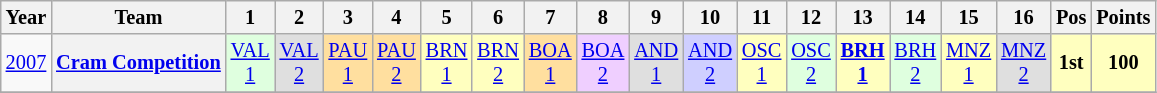<table class="wikitable" style="text-align:center; font-size:85%">
<tr>
<th>Year</th>
<th>Team</th>
<th>1</th>
<th>2</th>
<th>3</th>
<th>4</th>
<th>5</th>
<th>6</th>
<th>7</th>
<th>8</th>
<th>9</th>
<th>10</th>
<th>11</th>
<th>12</th>
<th>13</th>
<th>14</th>
<th>15</th>
<th>16</th>
<th>Pos</th>
<th>Points</th>
</tr>
<tr>
<td><a href='#'>2007</a></td>
<th nowrap><a href='#'>Cram Competition</a></th>
<td style="background:#dfffdf;"><a href='#'>VAL<br>1</a><br></td>
<td style="background:#dfdfdf;"><a href='#'>VAL<br>2</a><br></td>
<td style="background:#ffdf9f;"><a href='#'>PAU<br>1</a><br></td>
<td style="background:#ffdf9f;"><a href='#'>PAU<br>2</a><br></td>
<td style="background:#ffffbf;"><a href='#'>BRN<br>1</a><br></td>
<td style="background:#ffffbf;"><a href='#'>BRN<br>2</a><br></td>
<td style="background:#ffdf9f;"><a href='#'>BOA<br>1</a><br></td>
<td style="background:#efcfff;"><a href='#'>BOA<br>2</a><br></td>
<td style="background:#dfdfdf;"><a href='#'>AND<br>1</a><br></td>
<td style="background:#cfcfff;"><a href='#'>AND<br>2</a><br></td>
<td style="background:#ffffbf;"><a href='#'>OSC<br>1</a><br></td>
<td style="background:#dfffdf;"><a href='#'>OSC<br>2</a><br></td>
<td style="background:#ffffbf;"><strong><a href='#'>BRH<br>1</a></strong><br></td>
<td style="background:#dfffdf;"><a href='#'>BRH<br>2</a><br></td>
<td style="background:#ffffbf;"><a href='#'>MNZ<br>1</a><br></td>
<td style="background:#dfdfdf;"><a href='#'>MNZ<br>2</a><br></td>
<th style="background:#ffffbf;">1st</th>
<th style="background:#ffffbf;">100</th>
</tr>
<tr>
</tr>
</table>
